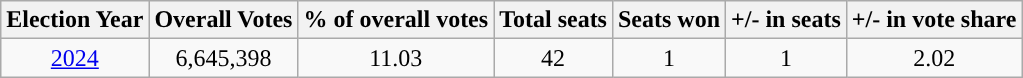<table class="wikitable sortable" style="text-align:center">
<tr>
<th Style="background-color:">Election Year</th>
<th Style="background-color:">Overall Votes</th>
<th Style="background-color:">% of overall votes</th>
<th Style="background-color:">Total seats</th>
<th Style="background-color:">Seats won<br></th>
<th Style="background-color:">+/- in seats</th>
<th Style="background-color:">+/- in vote share</th>
</tr>
<tr>
<td><a href='#'>2024</a></td>
<td>6,645,398</td>
<td>11.03</td>
<td>42</td>
<td>1</td>
<td>1</td>
<td>2.02</td>
</tr>
</table>
